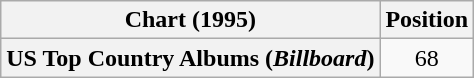<table class="wikitable plainrowheaders" style="text-align:center">
<tr>
<th scope="col">Chart (1995)</th>
<th scope="col">Position</th>
</tr>
<tr>
<th scope="row">US Top Country Albums (<em>Billboard</em>)</th>
<td>68</td>
</tr>
</table>
